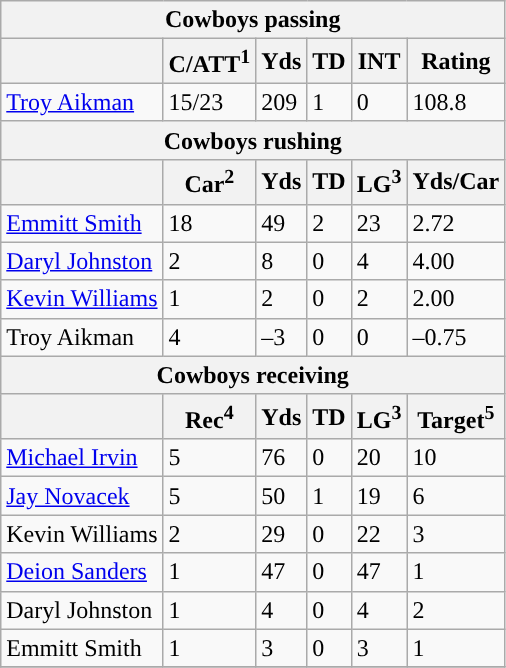<table class="wikitable">
<tr>
<th colspan="6">Cowboys passing</th>
</tr>
<tr>
<th></th>
<th>C/ATT<sup>1</sup></th>
<th>Yds</th>
<th>TD</th>
<th>INT</th>
<th>Rating</th>
</tr>
<tr>
<td><a href='#'>Troy Aikman</a></td>
<td>15/23</td>
<td>209</td>
<td>1</td>
<td>0</td>
<td>108.8</td>
</tr>
<tr>
<th colspan="6">Cowboys rushing</th>
</tr>
<tr>
<th></th>
<th>Car<sup>2</sup></th>
<th>Yds</th>
<th>TD</th>
<th>LG<sup>3</sup></th>
<th>Yds/Car</th>
</tr>
<tr>
<td><a href='#'>Emmitt Smith</a></td>
<td>18</td>
<td>49</td>
<td>2</td>
<td>23</td>
<td>2.72</td>
</tr>
<tr>
<td><a href='#'>Daryl Johnston</a></td>
<td>2</td>
<td>8</td>
<td>0</td>
<td>4</td>
<td>4.00</td>
</tr>
<tr>
<td><a href='#'>Kevin Williams</a></td>
<td>1</td>
<td>2</td>
<td>0</td>
<td>2</td>
<td>2.00</td>
</tr>
<tr>
<td>Troy Aikman</td>
<td>4</td>
<td>–3</td>
<td>0</td>
<td>0</td>
<td>–0.75</td>
</tr>
<tr>
<th colspan="6">Cowboys receiving</th>
</tr>
<tr>
<th></th>
<th>Rec<sup>4</sup></th>
<th>Yds</th>
<th>TD</th>
<th>LG<sup>3</sup></th>
<th>Target<sup>5</sup></th>
</tr>
<tr>
<td><a href='#'>Michael Irvin</a></td>
<td>5</td>
<td>76</td>
<td>0</td>
<td>20</td>
<td>10</td>
</tr>
<tr>
<td><a href='#'>Jay Novacek</a></td>
<td>5</td>
<td>50</td>
<td>1</td>
<td>19</td>
<td>6</td>
</tr>
<tr>
<td>Kevin Williams</td>
<td>2</td>
<td>29</td>
<td>0</td>
<td>22</td>
<td>3</td>
</tr>
<tr>
<td><a href='#'>Deion Sanders</a></td>
<td>1</td>
<td>47</td>
<td>0</td>
<td>47</td>
<td>1</td>
</tr>
<tr>
<td>Daryl Johnston</td>
<td>1</td>
<td>4</td>
<td>0</td>
<td>4</td>
<td>2</td>
</tr>
<tr>
<td>Emmitt Smith</td>
<td>1</td>
<td>3</td>
<td>0</td>
<td>3</td>
<td>1</td>
</tr>
<tr>
</tr>
</table>
